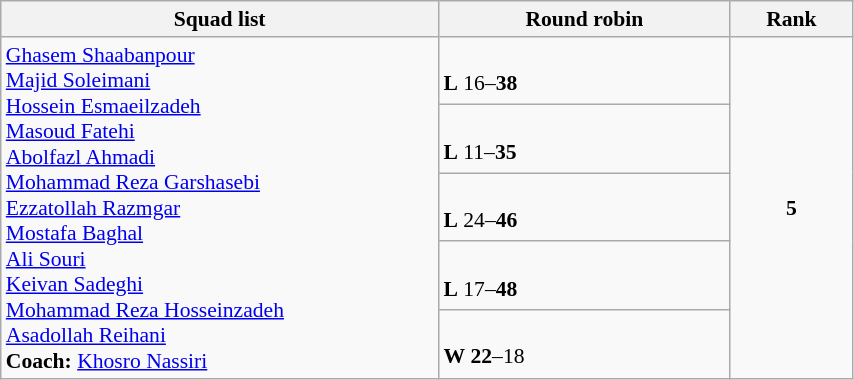<table class="wikitable" width="45%" style="text-align:left; font-size:90%">
<tr>
<th width="21%">Squad list</th>
<th width="14%">Round robin</th>
<th width="5%">Rank</th>
</tr>
<tr>
<td rowspan="5"><a href='#'>Ghasem Shaabanpour</a><br> <a href='#'>Majid Soleimani</a><br> <a href='#'>Hossein Esmaeilzadeh</a><br> <a href='#'>Masoud Fatehi</a><br> <a href='#'>Abolfazl Ahmadi</a><br> <a href='#'>Mohammad Reza Garshasebi</a><br> <a href='#'>Ezzatollah Razmgar</a><br> <a href='#'>Mostafa Baghal</a><br> <a href='#'>Ali Souri</a><br> <a href='#'>Keivan Sadeghi</a><br> <a href='#'>Mohammad Reza Hosseinzadeh</a><br> <a href='#'>Asadollah Reihani</a><br> <strong>Coach:</strong> <a href='#'>Khosro Nassiri</a></td>
<td><br><strong>L</strong> 16–<strong>38</strong></td>
<td rowspan="5" align=center><strong>5</strong></td>
</tr>
<tr>
<td><br><strong>L</strong> 11–<strong>35</strong></td>
</tr>
<tr>
<td><br><strong>L</strong> 24–<strong>46</strong></td>
</tr>
<tr>
<td><br><strong>L</strong> 17–<strong>48</strong></td>
</tr>
<tr>
<td><br><strong>W</strong> <strong>22</strong>–18</td>
</tr>
</table>
